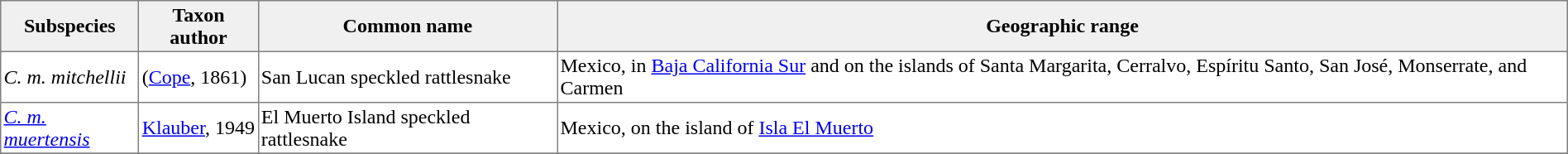<table cellspacing=0 cellpadding=2 border=1 style="border-collapse: collapse;">
<tr>
<th bgcolor="#f0f0f0">Subspecies</th>
<th bgcolor="#f0f0f0">Taxon author</th>
<th bgcolor="#f0f0f0">Common name</th>
<th bgcolor="#f0f0f0">Geographic range</th>
</tr>
<tr>
<td><em>C. m. mitchellii</em></td>
<td>(<a href='#'>Cope</a>, 1861)</td>
<td>San Lucan speckled rattlesnake</td>
<td>Mexico, in <a href='#'>Baja California Sur</a> and on the islands of Santa Margarita, Cerralvo, Espíritu Santo, San José, Monserrate, and Carmen</td>
</tr>
<tr>
<td><em><a href='#'>C. m. muertensis</a></em></td>
<td><a href='#'>Klauber</a>, 1949</td>
<td>El Muerto Island speckled rattlesnake</td>
<td>Mexico, on the island of <a href='#'>Isla El Muerto</a></td>
</tr>
<tr>
</tr>
</table>
